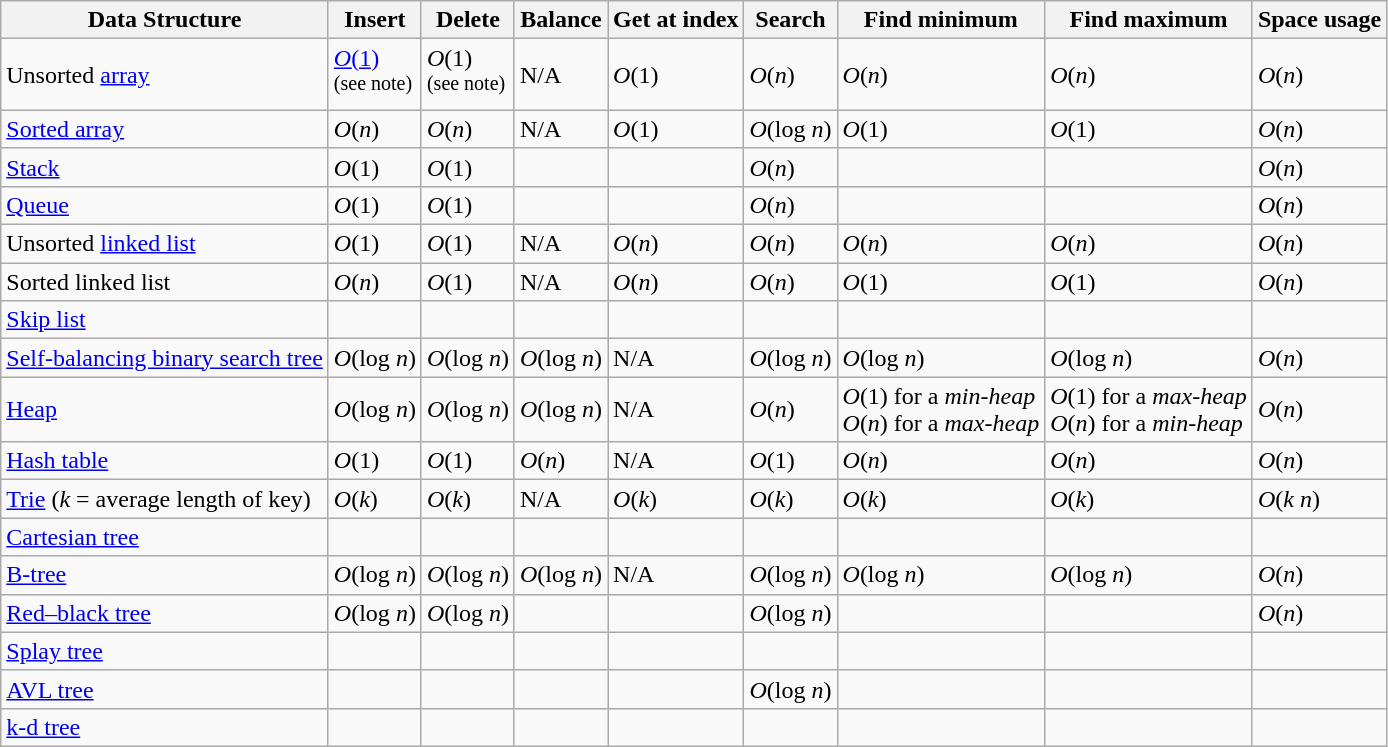<table class="wikitable">
<tr>
<th>Data Structure</th>
<th>Insert</th>
<th>Delete</th>
<th>Balance</th>
<th>Get at index</th>
<th>Search</th>
<th>Find minimum</th>
<th>Find maximum</th>
<th>Space usage</th>
</tr>
<tr>
<td>Unsorted <a href='#'>array</a></td>
<td><a href='#'><em>O</em>(1)</a><br><sup>(see note)</sup></td>
<td><em>O</em>(1)<br><sup>(see note)</sup></td>
<td>N/A</td>
<td><em>O</em>(1)</td>
<td><em>O</em>(<em>n</em>)</td>
<td><em>O</em>(<em>n</em>)</td>
<td><em>O</em>(<em>n</em>)</td>
<td><em>O</em>(<em>n</em>)</td>
</tr>
<tr>
<td><a href='#'>Sorted array</a></td>
<td><em>O</em>(<em>n</em>)</td>
<td><em>O</em>(<em>n</em>)</td>
<td>N/A</td>
<td><em>O</em>(1)</td>
<td><em>O</em>(log <em>n</em>)</td>
<td><em>O</em>(1)</td>
<td><em>O</em>(1)</td>
<td><em>O</em>(<em>n</em>)</td>
</tr>
<tr>
<td><a href='#'>Stack</a></td>
<td><em>O</em>(1)</td>
<td><em>O</em>(1)</td>
<td></td>
<td></td>
<td><em>O</em>(<em>n</em>)</td>
<td></td>
<td></td>
<td><em>O</em>(<em>n</em>)</td>
</tr>
<tr>
<td><a href='#'>Queue</a></td>
<td><em>O</em>(1)</td>
<td><em>O</em>(1)</td>
<td></td>
<td></td>
<td><em>O</em>(<em>n</em>)</td>
<td></td>
<td></td>
<td><em>O</em>(<em>n</em>)</td>
</tr>
<tr>
<td>Unsorted <a href='#'>linked list</a></td>
<td><em>O</em>(1)</td>
<td><em>O</em>(1)</td>
<td>N/A</td>
<td><em>O</em>(<em>n</em>)</td>
<td><em>O</em>(<em>n</em>)</td>
<td><em>O</em>(<em>n</em>)</td>
<td><em>O</em>(<em>n</em>)</td>
<td><em>O</em>(<em>n</em>)</td>
</tr>
<tr>
<td>Sorted linked list</td>
<td><em>O</em>(<em>n</em>)</td>
<td><em>O</em>(1)</td>
<td>N/A</td>
<td><em>O</em>(<em>n</em>)</td>
<td><em>O</em>(<em>n</em>)</td>
<td><em>O</em>(1)</td>
<td><em>O</em>(1)</td>
<td><em>O</em>(<em>n</em>)</td>
</tr>
<tr>
<td><a href='#'>Skip list</a></td>
<td></td>
<td></td>
<td></td>
<td></td>
<td></td>
<td></td>
<td></td>
<td></td>
</tr>
<tr>
<td><a href='#'>Self-balancing binary search tree</a></td>
<td><em>O</em>(log <em>n</em>)</td>
<td><em>O</em>(log <em>n</em>)</td>
<td><em>O</em>(log <em>n</em>)</td>
<td>N/A</td>
<td><em>O</em>(log <em>n</em>)</td>
<td><em>O</em>(log <em>n</em>)</td>
<td><em>O</em>(log <em>n</em>)</td>
<td><em>O</em>(<em>n</em>)</td>
</tr>
<tr>
<td><a href='#'>Heap</a></td>
<td><em>O</em>(log <em>n</em>)</td>
<td><em>O</em>(log <em>n</em>)</td>
<td><em>O</em>(log <em>n</em>)</td>
<td>N/A</td>
<td><em>O</em>(<em>n</em>)</td>
<td><em>O</em>(1) for a <em>min-heap</em><br><em>O</em>(<em>n</em>) for a <em>max-heap</em></td>
<td><em>O</em>(1) for a <em>max-heap</em><br><em>O</em>(<em>n</em>) for a <em>min-heap</em></td>
<td><em>O</em>(<em>n</em>)</td>
</tr>
<tr>
<td><a href='#'>Hash table</a></td>
<td><em>O</em>(1)</td>
<td><em>O</em>(1)</td>
<td><em>O</em>(<em>n</em>)</td>
<td>N/A</td>
<td><em>O</em>(1)</td>
<td><em>O</em>(<em>n</em>)</td>
<td><em>O</em>(<em>n</em>)</td>
<td><em>O</em>(<em>n</em>)</td>
</tr>
<tr>
<td><a href='#'>Trie</a> (<em>k</em> = average length of key)</td>
<td><em>O</em>(<em>k</em>)</td>
<td><em>O</em>(<em>k</em>)</td>
<td>N/A</td>
<td><em>O</em>(<em>k</em>)</td>
<td><em>O</em>(<em>k</em>)</td>
<td><em>O</em>(<em>k</em>)</td>
<td><em>O</em>(<em>k</em>)</td>
<td><em>O</em>(<em>k</em> <em>n</em>)</td>
</tr>
<tr>
<td><a href='#'>Cartesian tree</a></td>
<td></td>
<td></td>
<td></td>
<td></td>
<td></td>
<td></td>
<td></td>
<td></td>
</tr>
<tr>
<td><a href='#'>B-tree</a></td>
<td><em>O</em>(log <em>n</em>)</td>
<td><em>O</em>(log <em>n</em>)</td>
<td><em>O</em>(log <em>n</em>)</td>
<td>N/A</td>
<td><em>O</em>(log <em>n</em>)</td>
<td><em>O</em>(log <em>n</em>)</td>
<td><em>O</em>(log <em>n</em>)</td>
<td><em>O</em>(<em>n</em>)</td>
</tr>
<tr>
<td><a href='#'>Red–black tree</a></td>
<td><em>O</em>(log <em>n</em>)</td>
<td><em>O</em>(log <em>n</em>)</td>
<td></td>
<td></td>
<td><em>O</em>(log <em>n</em>)</td>
<td></td>
<td></td>
<td><em>O</em>(<em>n</em>)</td>
</tr>
<tr>
<td><a href='#'>Splay tree</a></td>
<td></td>
<td></td>
<td></td>
<td></td>
<td></td>
<td></td>
<td></td>
<td></td>
</tr>
<tr>
<td><a href='#'>AVL tree</a></td>
<td></td>
<td></td>
<td></td>
<td></td>
<td><em>O</em>(log <em>n</em>)</td>
<td></td>
<td></td>
<td></td>
</tr>
<tr>
<td><a href='#'>k-d tree</a></td>
<td></td>
<td></td>
<td></td>
<td></td>
<td></td>
<td></td>
<td></td>
<td></td>
</tr>
</table>
